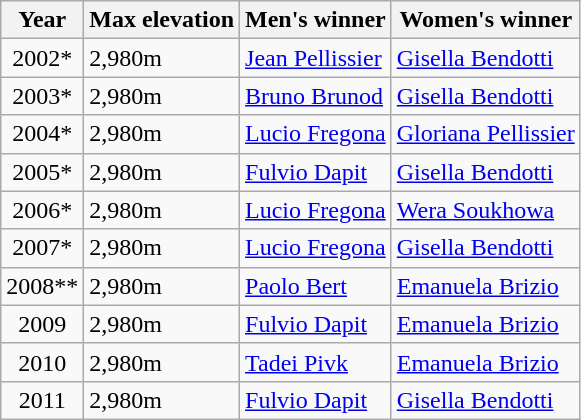<table class="wikitable" style="font-size:100%; text-align:left;">
<tr>
<th>Year</th>
<th>Max elevation</th>
<th>Men's winner</th>
<th>Women's winner</th>
</tr>
<tr>
<td align=center>2002*</td>
<td>2,980m</td>
<td> <a href='#'>Jean Pellissier</a></td>
<td> <a href='#'>Gisella Bendotti</a></td>
</tr>
<tr>
<td align=center>2003*</td>
<td>2,980m</td>
<td> <a href='#'>Bruno Brunod</a></td>
<td> <a href='#'>Gisella Bendotti</a></td>
</tr>
<tr>
<td align=center>2004*</td>
<td>2,980m</td>
<td> <a href='#'>Lucio Fregona</a></td>
<td> <a href='#'>Gloriana Pellissier</a></td>
</tr>
<tr>
<td align=center>2005*</td>
<td>2,980m</td>
<td> <a href='#'>Fulvio Dapit</a></td>
<td> <a href='#'>Gisella Bendotti</a></td>
</tr>
<tr>
<td align=center>2006*</td>
<td>2,980m</td>
<td> <a href='#'>Lucio Fregona</a></td>
<td> <a href='#'>Wera Soukhowa</a></td>
</tr>
<tr>
<td align=center>2007*</td>
<td>2,980m</td>
<td> <a href='#'>Lucio Fregona</a></td>
<td> <a href='#'>Gisella Bendotti</a></td>
</tr>
<tr>
<td align=center>2008**</td>
<td>2,980m</td>
<td> <a href='#'>Paolo Bert</a></td>
<td> <a href='#'>Emanuela Brizio</a></td>
</tr>
<tr>
<td align=center>2009</td>
<td>2,980m</td>
<td> <a href='#'>Fulvio Dapit</a></td>
<td> <a href='#'>Emanuela Brizio</a></td>
</tr>
<tr>
<td align=center>2010</td>
<td>2,980m</td>
<td> <a href='#'>Tadei Pivk</a></td>
<td> <a href='#'>Emanuela Brizio</a></td>
</tr>
<tr>
<td align=center>2011</td>
<td>2,980m</td>
<td> <a href='#'>Fulvio Dapit</a></td>
<td> <a href='#'>Gisella Bendotti</a></td>
</tr>
</table>
